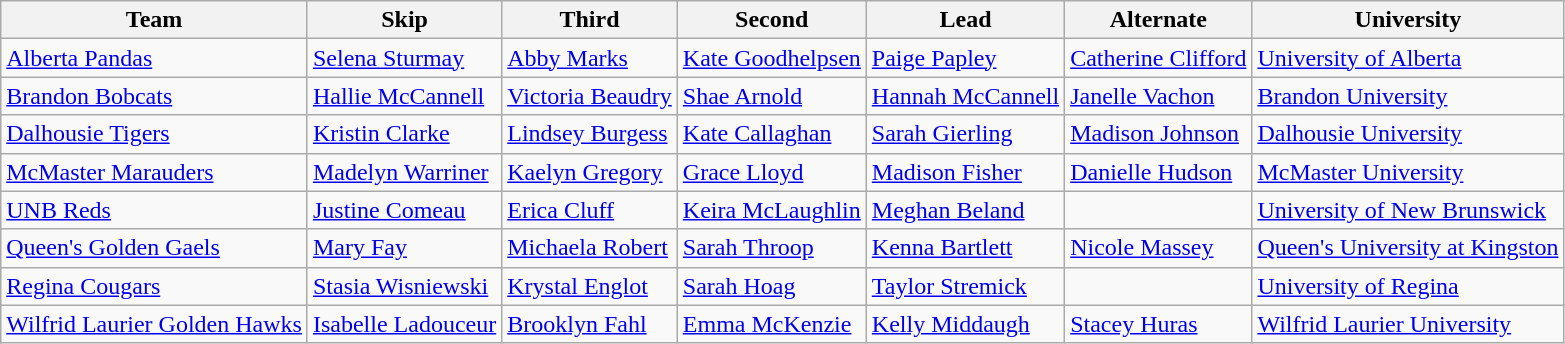<table class=wikitable>
<tr>
<th>Team</th>
<th>Skip</th>
<th>Third</th>
<th>Second</th>
<th>Lead</th>
<th>Alternate</th>
<th>University</th>
</tr>
<tr>
<td><a href='#'>Alberta Pandas</a></td>
<td><a href='#'>Selena Sturmay</a></td>
<td><a href='#'>Abby Marks</a></td>
<td><a href='#'>Kate Goodhelpsen</a></td>
<td><a href='#'>Paige Papley</a></td>
<td><a href='#'>Catherine Clifford</a></td>
<td> <a href='#'>University of Alberta</a></td>
</tr>
<tr>
<td><a href='#'>Brandon Bobcats</a></td>
<td><a href='#'>Hallie McCannell</a></td>
<td><a href='#'>Victoria Beaudry</a></td>
<td><a href='#'>Shae Arnold</a></td>
<td><a href='#'>Hannah McCannell</a></td>
<td><a href='#'>Janelle Vachon</a></td>
<td> <a href='#'>Brandon University</a></td>
</tr>
<tr>
<td><a href='#'>Dalhousie Tigers</a></td>
<td><a href='#'>Kristin Clarke</a></td>
<td><a href='#'>Lindsey Burgess</a></td>
<td><a href='#'>Kate Callaghan</a></td>
<td><a href='#'>Sarah Gierling</a></td>
<td><a href='#'>Madison Johnson</a></td>
<td> <a href='#'>Dalhousie University</a></td>
</tr>
<tr>
<td><a href='#'>McMaster Marauders</a></td>
<td><a href='#'>Madelyn Warriner</a></td>
<td><a href='#'>Kaelyn Gregory</a></td>
<td><a href='#'>Grace Lloyd</a></td>
<td><a href='#'>Madison Fisher</a></td>
<td><a href='#'>Danielle Hudson</a></td>
<td> <a href='#'>McMaster University</a></td>
</tr>
<tr>
<td><a href='#'>UNB Reds</a></td>
<td><a href='#'>Justine Comeau</a></td>
<td><a href='#'>Erica Cluff</a></td>
<td><a href='#'>Keira McLaughlin</a></td>
<td><a href='#'>Meghan Beland</a></td>
<td></td>
<td> <a href='#'>University of New Brunswick</a></td>
</tr>
<tr>
<td><a href='#'>Queen's Golden Gaels</a></td>
<td><a href='#'>Mary Fay</a></td>
<td><a href='#'>Michaela Robert</a></td>
<td><a href='#'>Sarah Throop</a></td>
<td><a href='#'>Kenna Bartlett</a></td>
<td><a href='#'>Nicole Massey</a></td>
<td> <a href='#'>Queen's University at Kingston</a></td>
</tr>
<tr>
<td><a href='#'>Regina Cougars</a></td>
<td><a href='#'>Stasia Wisniewski</a></td>
<td><a href='#'>Krystal Englot</a></td>
<td><a href='#'>Sarah Hoag</a></td>
<td><a href='#'>Taylor Stremick</a></td>
<td></td>
<td> <a href='#'>University of Regina</a></td>
</tr>
<tr>
<td><a href='#'>Wilfrid Laurier Golden Hawks</a></td>
<td><a href='#'>Isabelle Ladouceur</a></td>
<td><a href='#'>Brooklyn Fahl</a></td>
<td><a href='#'>Emma McKenzie</a></td>
<td><a href='#'>Kelly Middaugh</a></td>
<td><a href='#'>Stacey Huras</a></td>
<td> <a href='#'>Wilfrid Laurier University</a></td>
</tr>
</table>
